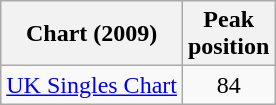<table class="wikitable">
<tr>
<th>Chart (2009)</th>
<th>Peak<br>position</th>
</tr>
<tr>
<td><a href='#'>UK Singles Chart</a></td>
<td align="center">84</td>
</tr>
</table>
